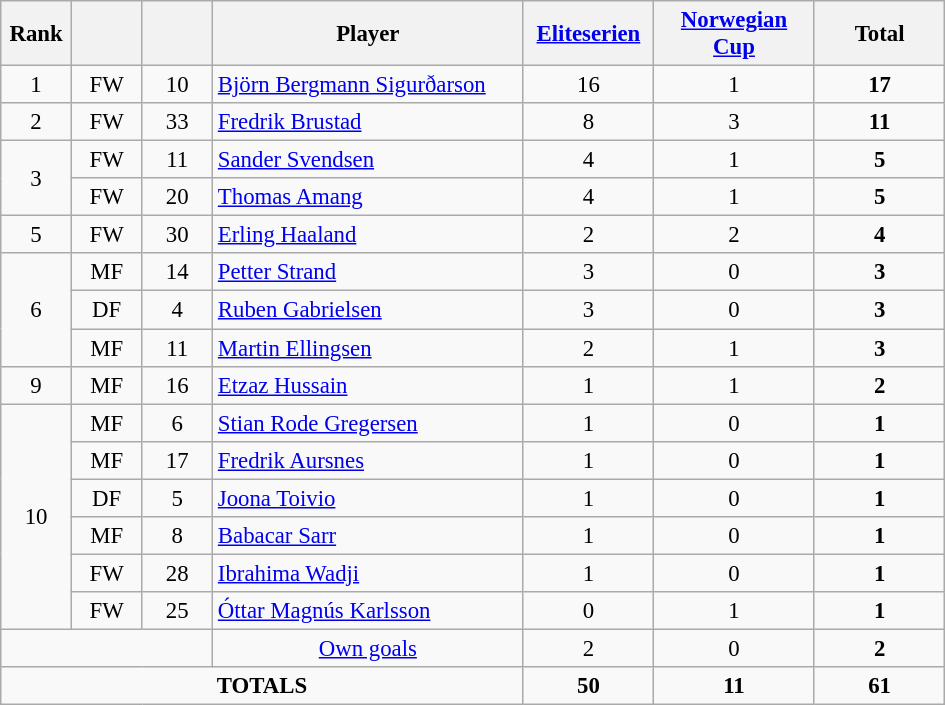<table class="wikitable" style="font-size: 95%; text-align: center;">
<tr>
<th width=40>Rank</th>
<th width=40></th>
<th width=40></th>
<th width=200>Player</th>
<th width=80><a href='#'>Eliteserien</a></th>
<th width=100><a href='#'>Norwegian Cup</a></th>
<th width=80><strong>Total</strong></th>
</tr>
<tr>
<td>1</td>
<td>FW</td>
<td>10</td>
<td align=left> <a href='#'>Björn Bergmann Sigurðarson</a></td>
<td>16</td>
<td>1</td>
<td><strong>17</strong></td>
</tr>
<tr>
<td>2</td>
<td>FW</td>
<td>33</td>
<td align=left> <a href='#'>Fredrik Brustad</a></td>
<td>8</td>
<td>3</td>
<td><strong>11</strong></td>
</tr>
<tr>
<td rowspan="2">3</td>
<td>FW</td>
<td>11</td>
<td align=left> <a href='#'>Sander Svendsen</a></td>
<td>4</td>
<td>1</td>
<td><strong>5</strong></td>
</tr>
<tr>
<td>FW</td>
<td>20</td>
<td align=left> <a href='#'>Thomas Amang</a></td>
<td>4</td>
<td>1</td>
<td><strong>5</strong></td>
</tr>
<tr>
<td>5</td>
<td>FW</td>
<td>30</td>
<td align=left> <a href='#'>Erling Haaland</a></td>
<td>2</td>
<td>2</td>
<td><strong>4</strong></td>
</tr>
<tr>
<td rowspan="3">6</td>
<td>MF</td>
<td>14</td>
<td align=left> <a href='#'>Petter Strand</a></td>
<td>3</td>
<td>0</td>
<td><strong>3</strong></td>
</tr>
<tr>
<td>DF</td>
<td>4</td>
<td align=left> <a href='#'>Ruben Gabrielsen</a></td>
<td>3</td>
<td>0</td>
<td><strong>3</strong></td>
</tr>
<tr>
<td>MF</td>
<td>11</td>
<td align=left> <a href='#'>Martin Ellingsen</a></td>
<td>2</td>
<td>1</td>
<td><strong>3</strong></td>
</tr>
<tr>
<td>9</td>
<td>MF</td>
<td>16</td>
<td align=left> <a href='#'>Etzaz Hussain</a></td>
<td>1</td>
<td>1</td>
<td><strong>2</strong></td>
</tr>
<tr>
<td rowspan="6">10</td>
<td>MF</td>
<td>6</td>
<td align=left> <a href='#'>Stian Rode Gregersen</a></td>
<td>1</td>
<td>0</td>
<td><strong>1</strong></td>
</tr>
<tr>
<td>MF</td>
<td>17</td>
<td align=left> <a href='#'>Fredrik Aursnes</a></td>
<td>1</td>
<td>0</td>
<td><strong>1</strong></td>
</tr>
<tr>
<td>DF</td>
<td>5</td>
<td align=left> <a href='#'>Joona Toivio</a></td>
<td>1</td>
<td>0</td>
<td><strong>1</strong></td>
</tr>
<tr>
<td>MF</td>
<td>8</td>
<td align=left> <a href='#'>Babacar Sarr</a></td>
<td>1</td>
<td>0</td>
<td><strong>1</strong></td>
</tr>
<tr>
<td>FW</td>
<td>28</td>
<td align=left> <a href='#'>Ibrahima Wadji</a></td>
<td>1</td>
<td>0</td>
<td><strong>1</strong></td>
</tr>
<tr>
<td>FW</td>
<td>25</td>
<td align=left> <a href='#'>Óttar Magnús Karlsson</a></td>
<td>0</td>
<td>1</td>
<td><strong>1</strong></td>
</tr>
<tr>
<td colspan="3"></td>
<td><a href='#'>Own goals</a></td>
<td>2</td>
<td>0</td>
<td><strong>2</strong></td>
</tr>
<tr>
<td colspan="4"><strong>TOTALS</strong></td>
<td><strong>50</strong></td>
<td><strong>11</strong></td>
<td><strong>61</strong></td>
</tr>
</table>
